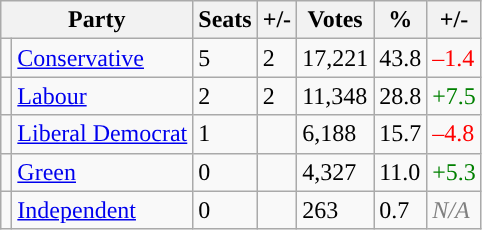<table class="wikitable">
<tr>
<th colspan="2">Party</th>
<th>Seats</th>
<th>+/-</th>
<th>Votes</th>
<th>%</th>
<th>+/-</th>
</tr>
<tr>
<td style="background-color: "></td>
<td><a href='#'>Conservative</a></td>
<td>5</td>
<td> 2</td>
<td>17,221</td>
<td>43.8</td>
<td style="color:red">–1.4</td>
</tr>
<tr>
<td style="background-color: "></td>
<td><a href='#'>Labour</a></td>
<td>2</td>
<td> 2</td>
<td>11,348</td>
<td>28.8</td>
<td style="color:green">+7.5</td>
</tr>
<tr>
<td style="background-color: "></td>
<td><a href='#'>Liberal Democrat</a></td>
<td>1</td>
<td></td>
<td>6,188</td>
<td>15.7</td>
<td style="color:red">–4.8</td>
</tr>
<tr>
<td style="background-color: "></td>
<td><a href='#'>Green</a></td>
<td>0</td>
<td></td>
<td>4,327</td>
<td>11.0</td>
<td style="color:green">+5.3</td>
</tr>
<tr>
<td style="background-color: "></td>
<td><a href='#'>Independent</a></td>
<td>0</td>
<td></td>
<td>263</td>
<td>0.7</td>
<td span style="color:grey"><em>N/A</em></td>
</tr>
</table>
